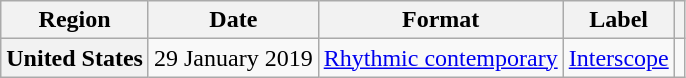<table class="wikitable plainrowheaders">
<tr>
<th scope="col">Region</th>
<th scope="col">Date</th>
<th scope="col">Format</th>
<th scope="col">Label</th>
<th scope="col"></th>
</tr>
<tr>
<th scope="row">United States</th>
<td>29 January 2019</td>
<td><a href='#'>Rhythmic contemporary</a></td>
<td><a href='#'>Interscope</a></td>
<td></td>
</tr>
</table>
